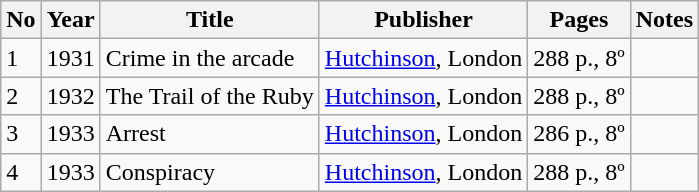<table class="wikitable sortable">
<tr>
<th>No</th>
<th>Year</th>
<th>Title</th>
<th>Publisher</th>
<th>Pages</th>
<th>Notes</th>
</tr>
<tr>
<td>1</td>
<td>1931</td>
<td>Crime in the arcade</td>
<td><a href='#'>Hutchinson</a>, London</td>
<td>288 p., 8º</td>
<td></td>
</tr>
<tr>
<td>2</td>
<td>1932</td>
<td>The Trail of the Ruby</td>
<td><a href='#'>Hutchinson</a>, London</td>
<td>288 p., 8º</td>
<td></td>
</tr>
<tr>
<td>3</td>
<td>1933</td>
<td>Arrest</td>
<td><a href='#'>Hutchinson</a>, London</td>
<td>286 p., 8º</td>
<td></td>
</tr>
<tr>
<td>4</td>
<td>1933</td>
<td>Conspiracy</td>
<td><a href='#'>Hutchinson</a>, London</td>
<td>288 p., 8º</td>
<td></td>
</tr>
</table>
